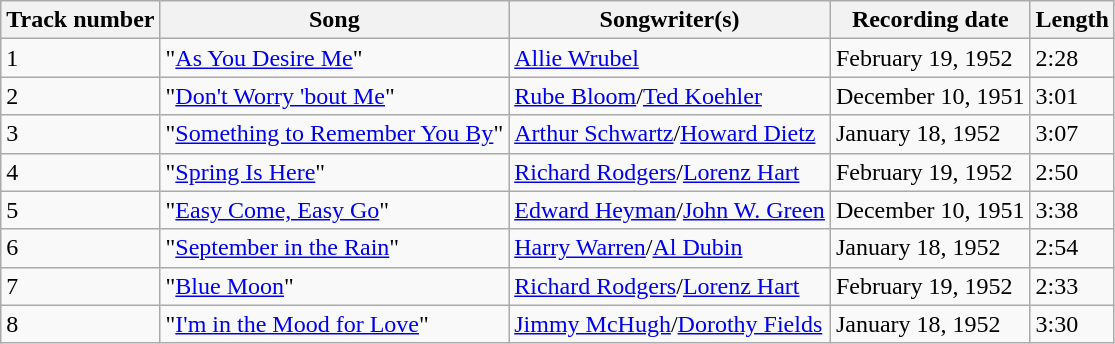<table class="wikitable">
<tr>
<th>Track number</th>
<th>Song</th>
<th>Songwriter(s)</th>
<th>Recording date</th>
<th>Length</th>
</tr>
<tr>
<td>1</td>
<td>"<a href='#'>As You Desire Me</a>"</td>
<td><a href='#'>Allie Wrubel</a></td>
<td>February 19, 1952</td>
<td>2:28</td>
</tr>
<tr>
<td>2</td>
<td>"<a href='#'>Don't Worry 'bout Me</a>"</td>
<td><a href='#'>Rube Bloom</a>/<a href='#'>Ted Koehler</a></td>
<td>December 10, 1951</td>
<td>3:01</td>
</tr>
<tr>
<td>3</td>
<td>"<a href='#'>Something to Remember You By</a>"</td>
<td><a href='#'>Arthur Schwartz</a>/<a href='#'>Howard Dietz</a></td>
<td>January 18, 1952</td>
<td>3:07</td>
</tr>
<tr>
<td>4</td>
<td>"<a href='#'>Spring Is Here</a>"</td>
<td><a href='#'>Richard Rodgers</a>/<a href='#'>Lorenz Hart</a></td>
<td>February 19, 1952</td>
<td>2:50</td>
</tr>
<tr>
<td>5</td>
<td>"<a href='#'>Easy Come, Easy Go</a>"</td>
<td><a href='#'>Edward Heyman</a>/<a href='#'>John W. Green</a></td>
<td>December 10, 1951</td>
<td>3:38</td>
</tr>
<tr>
<td>6</td>
<td>"<a href='#'>September in the Rain</a>"</td>
<td><a href='#'>Harry Warren</a>/<a href='#'>Al Dubin</a></td>
<td>January 18, 1952</td>
<td>2:54</td>
</tr>
<tr>
<td>7</td>
<td>"<a href='#'>Blue Moon</a>"</td>
<td><a href='#'>Richard Rodgers</a>/<a href='#'>Lorenz Hart</a></td>
<td>February 19, 1952</td>
<td>2:33</td>
</tr>
<tr>
<td>8</td>
<td>"<a href='#'>I'm in the Mood for Love</a>"</td>
<td><a href='#'>Jimmy McHugh</a>/<a href='#'>Dorothy Fields</a></td>
<td>January 18, 1952</td>
<td>3:30</td>
</tr>
</table>
